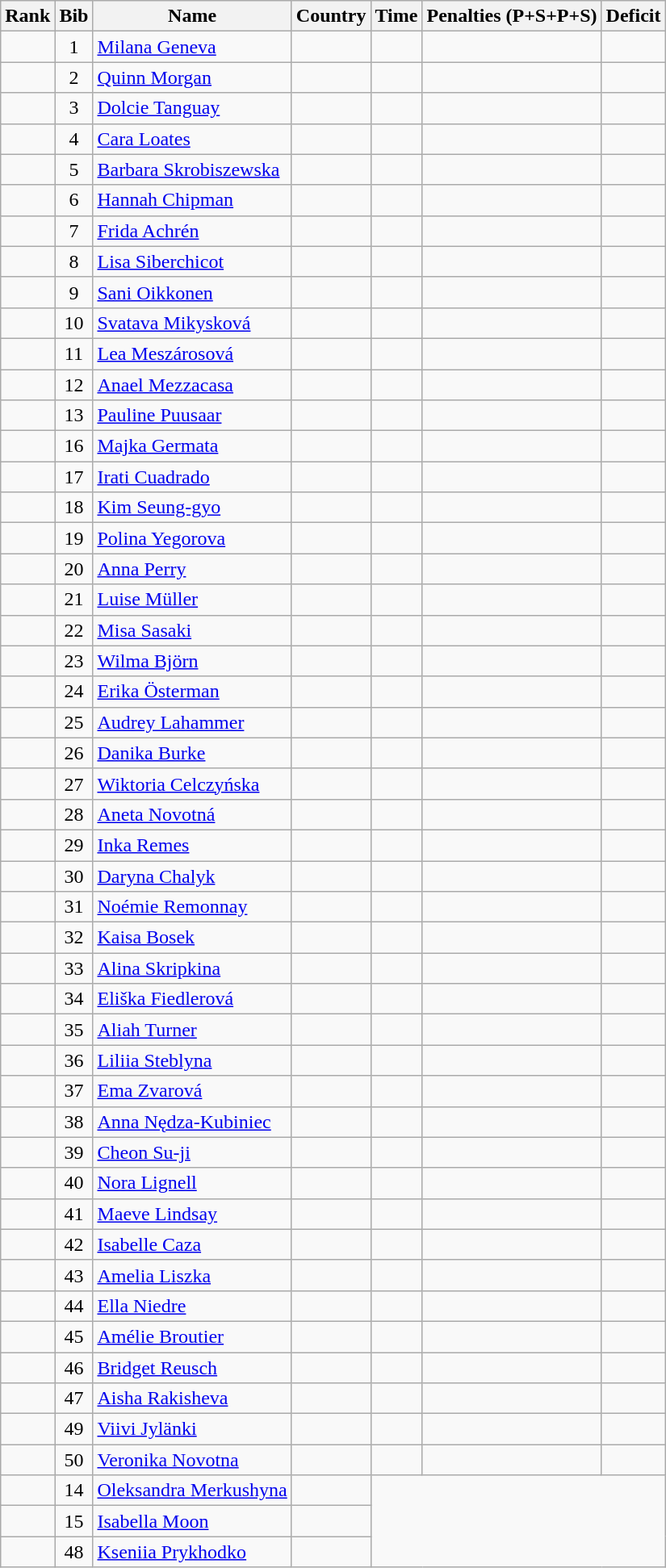<table class="wikitable sortable" style="text-align:center">
<tr>
<th>Rank</th>
<th>Bib</th>
<th>Name</th>
<th>Country</th>
<th>Time</th>
<th>Penalties (P+S+P+S)</th>
<th>Deficit</th>
</tr>
<tr>
<td></td>
<td>1</td>
<td align=left><a href='#'>Milana Geneva</a></td>
<td align=left></td>
<td></td>
<td></td>
<td></td>
</tr>
<tr>
<td></td>
<td>2</td>
<td align=left><a href='#'>Quinn Morgan</a></td>
<td align=left></td>
<td></td>
<td></td>
<td></td>
</tr>
<tr>
<td></td>
<td>3</td>
<td align=left><a href='#'>Dolcie Tanguay</a></td>
<td align=left></td>
<td></td>
<td></td>
<td></td>
</tr>
<tr>
<td></td>
<td>4</td>
<td align=left><a href='#'>Cara Loates</a></td>
<td align=left></td>
<td></td>
<td></td>
<td></td>
</tr>
<tr>
<td></td>
<td>5</td>
<td align=left><a href='#'>Barbara Skrobiszewska</a></td>
<td align=left></td>
<td></td>
<td></td>
<td></td>
</tr>
<tr>
<td></td>
<td>6</td>
<td align=left><a href='#'>Hannah Chipman</a></td>
<td align=left></td>
<td></td>
<td></td>
<td></td>
</tr>
<tr>
<td></td>
<td>7</td>
<td align=left><a href='#'>Frida Achrén</a></td>
<td align=left></td>
<td></td>
<td></td>
<td></td>
</tr>
<tr>
<td></td>
<td>8</td>
<td align=left><a href='#'>Lisa Siberchicot</a></td>
<td align=left></td>
<td></td>
<td></td>
<td></td>
</tr>
<tr>
<td></td>
<td>9</td>
<td align=left><a href='#'>Sani Oikkonen</a></td>
<td align=left></td>
<td></td>
<td></td>
<td></td>
</tr>
<tr>
<td></td>
<td>10</td>
<td align=left><a href='#'>Svatava Mikysková</a></td>
<td align=left></td>
<td></td>
<td></td>
<td></td>
</tr>
<tr>
<td></td>
<td>11</td>
<td align=left><a href='#'>Lea Meszárosová</a></td>
<td align=left></td>
<td></td>
<td></td>
<td></td>
</tr>
<tr>
<td></td>
<td>12</td>
<td align=left><a href='#'>Anael Mezzacasa</a></td>
<td align=left></td>
<td></td>
<td></td>
<td></td>
</tr>
<tr>
<td></td>
<td>13</td>
<td align=left><a href='#'>Pauline Puusaar</a></td>
<td align=left></td>
<td></td>
<td></td>
<td></td>
</tr>
<tr>
<td></td>
<td>16</td>
<td align=left><a href='#'>Majka Germata</a></td>
<td align=left></td>
<td></td>
<td></td>
<td></td>
</tr>
<tr>
<td></td>
<td>17</td>
<td align=left><a href='#'>Irati Cuadrado</a></td>
<td align=left></td>
<td></td>
<td></td>
<td></td>
</tr>
<tr>
<td></td>
<td>18</td>
<td align=left><a href='#'>Kim Seung-gyo</a></td>
<td align=left></td>
<td></td>
<td></td>
<td></td>
</tr>
<tr>
<td></td>
<td>19</td>
<td align=left><a href='#'>Polina Yegorova</a></td>
<td align=left></td>
<td></td>
<td></td>
<td></td>
</tr>
<tr>
<td></td>
<td>20</td>
<td align=left><a href='#'>Anna Perry</a></td>
<td align=left></td>
<td></td>
<td></td>
<td></td>
</tr>
<tr>
<td></td>
<td>21</td>
<td align=left><a href='#'>Luise Müller</a></td>
<td align=left></td>
<td></td>
<td></td>
<td></td>
</tr>
<tr>
<td></td>
<td>22</td>
<td align=left><a href='#'>Misa Sasaki</a></td>
<td align=left></td>
<td></td>
<td></td>
<td></td>
</tr>
<tr>
<td></td>
<td>23</td>
<td align=left><a href='#'>Wilma Björn</a></td>
<td align=left></td>
<td></td>
<td></td>
<td></td>
</tr>
<tr>
<td></td>
<td>24</td>
<td align=left><a href='#'>Erika Österman</a></td>
<td align=left></td>
<td></td>
<td></td>
<td></td>
</tr>
<tr>
<td></td>
<td>25</td>
<td align=left><a href='#'>Audrey Lahammer</a></td>
<td align=left></td>
<td></td>
<td></td>
<td></td>
</tr>
<tr>
<td></td>
<td>26</td>
<td align=left><a href='#'>Danika Burke</a></td>
<td align=left></td>
<td></td>
<td></td>
<td></td>
</tr>
<tr>
<td></td>
<td>27</td>
<td align=left><a href='#'>Wiktoria Celczyńska</a></td>
<td align=left></td>
<td></td>
<td></td>
<td></td>
</tr>
<tr>
<td></td>
<td>28</td>
<td align=left><a href='#'>Aneta Novotná</a></td>
<td align=left></td>
<td></td>
<td></td>
<td></td>
</tr>
<tr>
<td></td>
<td>29</td>
<td align=left><a href='#'>Inka Remes</a></td>
<td align=left></td>
<td></td>
<td></td>
<td></td>
</tr>
<tr>
<td></td>
<td>30</td>
<td align=left><a href='#'>Daryna Chalyk</a></td>
<td align=left></td>
<td></td>
<td></td>
<td></td>
</tr>
<tr>
<td></td>
<td>31</td>
<td align=left><a href='#'>Noémie Remonnay</a></td>
<td align=left></td>
<td></td>
<td></td>
<td></td>
</tr>
<tr>
<td></td>
<td>32</td>
<td align=left><a href='#'>Kaisa Bosek</a></td>
<td align=left></td>
<td></td>
<td></td>
<td></td>
</tr>
<tr>
<td></td>
<td>33</td>
<td align=left><a href='#'>Alina Skripkina</a></td>
<td align=left></td>
<td></td>
<td></td>
<td></td>
</tr>
<tr>
<td></td>
<td>34</td>
<td align=left><a href='#'>Eliška Fiedlerová</a></td>
<td align=left></td>
<td></td>
<td></td>
<td></td>
</tr>
<tr>
<td></td>
<td>35</td>
<td align=left><a href='#'>Aliah Turner</a></td>
<td align=left></td>
<td></td>
<td></td>
<td></td>
</tr>
<tr>
<td></td>
<td>36</td>
<td align=left><a href='#'>Liliia Steblyna</a></td>
<td align=left></td>
<td></td>
<td></td>
<td></td>
</tr>
<tr>
<td></td>
<td>37</td>
<td align=left><a href='#'>Ema Zvarová</a></td>
<td align=left></td>
<td></td>
<td></td>
<td></td>
</tr>
<tr>
<td></td>
<td>38</td>
<td align=left><a href='#'>Anna Nędza-Kubiniec</a></td>
<td align=left></td>
<td></td>
<td></td>
<td></td>
</tr>
<tr>
<td></td>
<td>39</td>
<td align=left><a href='#'>Cheon Su-ji</a></td>
<td align=left></td>
<td></td>
<td></td>
<td></td>
</tr>
<tr>
<td></td>
<td>40</td>
<td align=left><a href='#'>Nora Lignell</a></td>
<td align=left></td>
<td></td>
<td></td>
<td></td>
</tr>
<tr>
<td></td>
<td>41</td>
<td align=left><a href='#'>Maeve Lindsay</a></td>
<td align=left></td>
<td></td>
<td></td>
<td></td>
</tr>
<tr>
<td></td>
<td>42</td>
<td align=left><a href='#'>Isabelle Caza</a></td>
<td align=left></td>
<td></td>
<td></td>
<td></td>
</tr>
<tr>
<td></td>
<td>43</td>
<td align=left><a href='#'>Amelia Liszka</a></td>
<td align=left></td>
<td></td>
<td></td>
<td></td>
</tr>
<tr>
<td></td>
<td>44</td>
<td align=left><a href='#'>Ella Niedre</a></td>
<td align=left></td>
<td></td>
<td></td>
<td></td>
</tr>
<tr>
<td></td>
<td>45</td>
<td align=left><a href='#'>Amélie Broutier</a></td>
<td align=left></td>
<td></td>
<td></td>
<td></td>
</tr>
<tr>
<td></td>
<td>46</td>
<td align=left><a href='#'>Bridget Reusch</a></td>
<td align=left></td>
<td></td>
<td></td>
<td></td>
</tr>
<tr>
<td></td>
<td>47</td>
<td align=left><a href='#'>Aisha Rakisheva</a></td>
<td align=left></td>
<td></td>
<td></td>
<td></td>
</tr>
<tr>
<td></td>
<td>49</td>
<td align=left><a href='#'>Viivi Jylänki</a></td>
<td align=left></td>
<td></td>
<td></td>
<td></td>
</tr>
<tr>
<td></td>
<td>50</td>
<td align=left><a href='#'>Veronika Novotna</a></td>
<td align=left></td>
<td></td>
<td></td>
<td></td>
</tr>
<tr>
<td></td>
<td>14</td>
<td align=left><a href='#'>Oleksandra Merkushyna</a></td>
<td align=left></td>
<td rowspan=3 colspan=3></td>
</tr>
<tr>
<td></td>
<td>15</td>
<td align=left><a href='#'>Isabella Moon</a></td>
<td align=left></td>
</tr>
<tr>
<td></td>
<td>48</td>
<td align=left><a href='#'>Kseniia Prykhodko</a></td>
<td align=left></td>
</tr>
</table>
